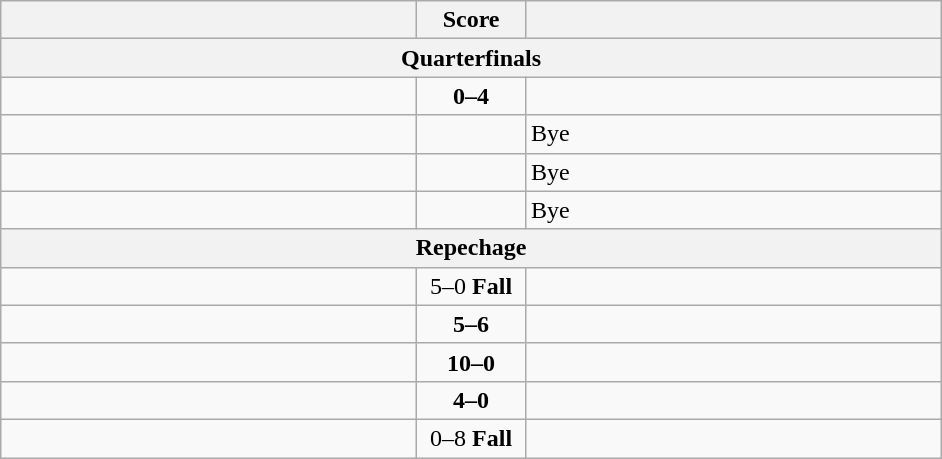<table class="wikitable" style="text-align: left;">
<tr>
<th align="right" width="270"></th>
<th width="65">Score</th>
<th align="left" width="270"></th>
</tr>
<tr>
<th colspan="3">Quarterfinals</th>
</tr>
<tr>
<td></td>
<td align=center><strong>0–4</strong></td>
<td><strong></strong></td>
</tr>
<tr>
<td><strong></strong></td>
<td align=center></td>
<td>Bye</td>
</tr>
<tr>
<td><strong></strong></td>
<td align=center></td>
<td>Bye</td>
</tr>
<tr>
<td><strong></strong></td>
<td align=center></td>
<td>Bye</td>
</tr>
<tr>
<th colspan="3">Repechage</th>
</tr>
<tr>
<td><strong></strong></td>
<td align=center>5–0 <strong>Fall</strong></td>
<td></td>
</tr>
<tr>
<td></td>
<td align=center><strong>5–6</strong></td>
<td><strong></strong></td>
</tr>
<tr>
<td><strong></strong></td>
<td align=center><strong>10–0</strong></td>
<td></td>
</tr>
<tr>
<td><strong></strong></td>
<td align=center><strong>4–0</strong></td>
<td></td>
</tr>
<tr>
<td></td>
<td align=center>0–8 <strong>Fall</strong></td>
<td><strong></strong></td>
</tr>
</table>
